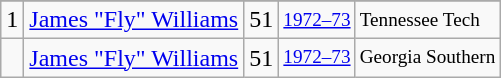<table class="wikitable">
<tr>
</tr>
<tr>
<td>1</td>
<td><a href='#'>James "Fly" Williams</a></td>
<td>51</td>
<td style="font-size:80%;"><a href='#'>1972–73</a></td>
<td style="font-size:80%;">Tennessee Tech</td>
</tr>
<tr>
<td></td>
<td><a href='#'>James "Fly" Williams</a></td>
<td>51</td>
<td style="font-size:80%;"><a href='#'>1972–73</a></td>
<td style="font-size:80%;">Georgia Southern</td>
</tr>
</table>
